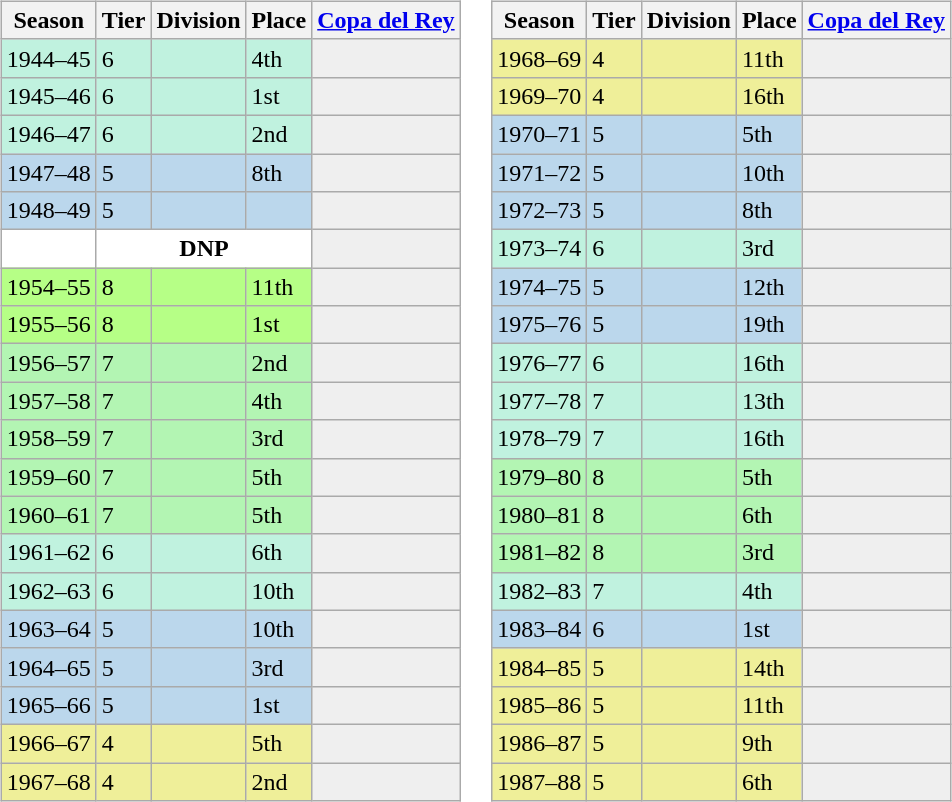<table>
<tr>
<td valign="top" width=0%><br><table class="wikitable">
<tr style="background:#f0f6fa;">
<th>Season</th>
<th>Tier</th>
<th>Division</th>
<th>Place</th>
<th><a href='#'>Copa del Rey</a></th>
</tr>
<tr>
<td style="background:#C0F2DF;">1944–45</td>
<td style="background:#C0F2DF;">6</td>
<td style="background:#C0F2DF;"></td>
<td style="background:#C0F2DF;">4th</td>
<th style="background:#efefef;"></th>
</tr>
<tr>
<td style="background:#C0F2DF;">1945–46</td>
<td style="background:#C0F2DF;">6</td>
<td style="background:#C0F2DF;"></td>
<td style="background:#C0F2DF;">1st</td>
<th style="background:#efefef;"></th>
</tr>
<tr>
<td style="background:#C0F2DF;">1946–47</td>
<td style="background:#C0F2DF;">6</td>
<td style="background:#C0F2DF;"></td>
<td style="background:#C0F2DF;">2nd</td>
<th style="background:#efefef;"></th>
</tr>
<tr>
<td style="background:#BBD7EC;">1947–48</td>
<td style="background:#BBD7EC;">5</td>
<td style="background:#BBD7EC;"></td>
<td style="background:#BBD7EC;">8th</td>
<th style="background:#efefef;"></th>
</tr>
<tr>
<td style="background:#BBD7EC;">1948–49</td>
<td style="background:#BBD7EC;">5</td>
<td style="background:#BBD7EC;"></td>
<td style="background:#BBD7EC;"></td>
<th style="background:#efefef;"></th>
</tr>
<tr>
<td style="background:#FFFFFF;"></td>
<th style="background:#FFFFFF;" colspan="3">DNP</th>
<th style="background:#efefef;"></th>
</tr>
<tr>
<td style="background:#B6FF86;">1954–55</td>
<td style="background:#B6FF86;">8</td>
<td style="background:#B6FF86;"></td>
<td style="background:#B6FF86;">11th</td>
<th style="background:#efefef;"></th>
</tr>
<tr>
<td style="background:#B6FF86;">1955–56</td>
<td style="background:#B6FF86;">8</td>
<td style="background:#B6FF86;"></td>
<td style="background:#B6FF86;">1st</td>
<th style="background:#efefef;"></th>
</tr>
<tr>
<td style="background:#B3F5B3;">1956–57</td>
<td style="background:#B3F5B3;">7</td>
<td style="background:#B3F5B3;"></td>
<td style="background:#B3F5B3;">2nd</td>
<th style="background:#efefef;"></th>
</tr>
<tr>
<td style="background:#B3F5B3;">1957–58</td>
<td style="background:#B3F5B3;">7</td>
<td style="background:#B3F5B3;"></td>
<td style="background:#B3F5B3;">4th</td>
<th style="background:#efefef;"></th>
</tr>
<tr>
<td style="background:#B3F5B3;">1958–59</td>
<td style="background:#B3F5B3;">7</td>
<td style="background:#B3F5B3;"></td>
<td style="background:#B3F5B3;">3rd</td>
<th style="background:#efefef;"></th>
</tr>
<tr>
<td style="background:#B3F5B3;">1959–60</td>
<td style="background:#B3F5B3;">7</td>
<td style="background:#B3F5B3;"></td>
<td style="background:#B3F5B3;">5th</td>
<th style="background:#efefef;"></th>
</tr>
<tr>
<td style="background:#B3F5B3;">1960–61</td>
<td style="background:#B3F5B3;">7</td>
<td style="background:#B3F5B3;"></td>
<td style="background:#B3F5B3;">5th</td>
<th style="background:#efefef;"></th>
</tr>
<tr>
<td style="background:#C0F2DF;">1961–62</td>
<td style="background:#C0F2DF;">6</td>
<td style="background:#C0F2DF;"></td>
<td style="background:#C0F2DF;">6th</td>
<th style="background:#efefef;"></th>
</tr>
<tr>
<td style="background:#C0F2DF;">1962–63</td>
<td style="background:#C0F2DF;">6</td>
<td style="background:#C0F2DF;"></td>
<td style="background:#C0F2DF;">10th</td>
<th style="background:#efefef;"></th>
</tr>
<tr>
<td style="background:#BBD7EC;">1963–64</td>
<td style="background:#BBD7EC;">5</td>
<td style="background:#BBD7EC;"></td>
<td style="background:#BBD7EC;">10th</td>
<th style="background:#efefef;"></th>
</tr>
<tr>
<td style="background:#BBD7EC;">1964–65</td>
<td style="background:#BBD7EC;">5</td>
<td style="background:#BBD7EC;"></td>
<td style="background:#BBD7EC;">3rd</td>
<th style="background:#efefef;"></th>
</tr>
<tr>
<td style="background:#BBD7EC;">1965–66</td>
<td style="background:#BBD7EC;">5</td>
<td style="background:#BBD7EC;"></td>
<td style="background:#BBD7EC;">1st</td>
<th style="background:#efefef;"></th>
</tr>
<tr>
<td style="background:#EFEF99;">1966–67</td>
<td style="background:#EFEF99;">4</td>
<td style="background:#EFEF99;"></td>
<td style="background:#EFEF99;">5th</td>
<th style="background:#efefef;"></th>
</tr>
<tr>
<td style="background:#EFEF99;">1967–68</td>
<td style="background:#EFEF99;">4</td>
<td style="background:#EFEF99;"></td>
<td style="background:#EFEF99;">2nd</td>
<th style="background:#efefef;"></th>
</tr>
</table>
</td>
<td valign="top" width=0%><br><table class="wikitable">
<tr style="background:#f0f6fa;">
<th>Season</th>
<th>Tier</th>
<th>Division</th>
<th>Place</th>
<th><a href='#'>Copa del Rey</a></th>
</tr>
<tr>
<td style="background:#EFEF99;">1968–69</td>
<td style="background:#EFEF99;">4</td>
<td style="background:#EFEF99;"></td>
<td style="background:#EFEF99;">11th</td>
<th style="background:#efefef;"></th>
</tr>
<tr>
<td style="background:#EFEF99;">1969–70</td>
<td style="background:#EFEF99;">4</td>
<td style="background:#EFEF99;"></td>
<td style="background:#EFEF99;">16th</td>
<th style="background:#efefef;"></th>
</tr>
<tr>
<td style="background:#BBD7EC;">1970–71</td>
<td style="background:#BBD7EC;">5</td>
<td style="background:#BBD7EC;"></td>
<td style="background:#BBD7EC;">5th</td>
<th style="background:#efefef;"></th>
</tr>
<tr>
<td style="background:#BBD7EC;">1971–72</td>
<td style="background:#BBD7EC;">5</td>
<td style="background:#BBD7EC;"></td>
<td style="background:#BBD7EC;">10th</td>
<th style="background:#efefef;"></th>
</tr>
<tr>
<td style="background:#BBD7EC;">1972–73</td>
<td style="background:#BBD7EC;">5</td>
<td style="background:#BBD7EC;"></td>
<td style="background:#BBD7EC;">8th</td>
<th style="background:#efefef;"></th>
</tr>
<tr>
<td style="background:#C0F2DF;">1973–74</td>
<td style="background:#C0F2DF;">6</td>
<td style="background:#C0F2DF;"></td>
<td style="background:#C0F2DF;">3rd</td>
<th style="background:#efefef;"></th>
</tr>
<tr>
<td style="background:#BBD7EC;">1974–75</td>
<td style="background:#BBD7EC;">5</td>
<td style="background:#BBD7EC;"></td>
<td style="background:#BBD7EC;">12th</td>
<th style="background:#efefef;"></th>
</tr>
<tr>
<td style="background:#BBD7EC;">1975–76</td>
<td style="background:#BBD7EC;">5</td>
<td style="background:#BBD7EC;"></td>
<td style="background:#BBD7EC;">19th</td>
<th style="background:#efefef;"></th>
</tr>
<tr>
<td style="background:#C0F2DF;">1976–77</td>
<td style="background:#C0F2DF;">6</td>
<td style="background:#C0F2DF;"></td>
<td style="background:#C0F2DF;">16th</td>
<th style="background:#efefef;"></th>
</tr>
<tr>
<td style="background:#C0F2DF;">1977–78</td>
<td style="background:#C0F2DF;">7</td>
<td style="background:#C0F2DF;"></td>
<td style="background:#C0F2DF;">13th</td>
<th style="background:#efefef;"></th>
</tr>
<tr>
<td style="background:#C0F2DF;">1978–79</td>
<td style="background:#C0F2DF;">7</td>
<td style="background:#C0F2DF;"></td>
<td style="background:#C0F2DF;">16th</td>
<th style="background:#efefef;"></th>
</tr>
<tr>
<td style="background:#B3F5B3;">1979–80</td>
<td style="background:#B3F5B3;">8</td>
<td style="background:#B3F5B3;"></td>
<td style="background:#B3F5B3;">5th</td>
<th style="background:#efefef;"></th>
</tr>
<tr>
<td style="background:#B3F5B3;">1980–81</td>
<td style="background:#B3F5B3;">8</td>
<td style="background:#B3F5B3;"></td>
<td style="background:#B3F5B3;">6th</td>
<th style="background:#efefef;"></th>
</tr>
<tr>
<td style="background:#B3F5B3;">1981–82</td>
<td style="background:#B3F5B3;">8</td>
<td style="background:#B3F5B3;"></td>
<td style="background:#B3F5B3;">3rd</td>
<th style="background:#efefef;"></th>
</tr>
<tr>
<td style="background:#C0F2DF;">1982–83</td>
<td style="background:#C0F2DF;">7</td>
<td style="background:#C0F2DF;"></td>
<td style="background:#C0F2DF;">4th</td>
<th style="background:#efefef;"></th>
</tr>
<tr>
<td style="background:#BBD7EC;">1983–84</td>
<td style="background:#BBD7EC;">6</td>
<td style="background:#BBD7EC;"></td>
<td style="background:#BBD7EC;">1st</td>
<th style="background:#efefef;"></th>
</tr>
<tr>
<td style="background:#EFEF99;">1984–85</td>
<td style="background:#EFEF99;">5</td>
<td style="background:#EFEF99;"></td>
<td style="background:#EFEF99;">14th</td>
<td style="background:#efefef;"></td>
</tr>
<tr>
<td style="background:#EFEF99;">1985–86</td>
<td style="background:#EFEF99;">5</td>
<td style="background:#EFEF99;"></td>
<td style="background:#EFEF99;">11th</td>
<td style="background:#efefef;"></td>
</tr>
<tr>
<td style="background:#EFEF99;">1986–87</td>
<td style="background:#EFEF99;">5</td>
<td style="background:#EFEF99;"></td>
<td style="background:#EFEF99;">9th</td>
<td style="background:#efefef;"></td>
</tr>
<tr>
<td style="background:#EFEF99;">1987–88</td>
<td style="background:#EFEF99;">5</td>
<td style="background:#EFEF99;"></td>
<td style="background:#EFEF99;">6th</td>
<td style="background:#efefef;"></td>
</tr>
</table>
</td>
</tr>
</table>
